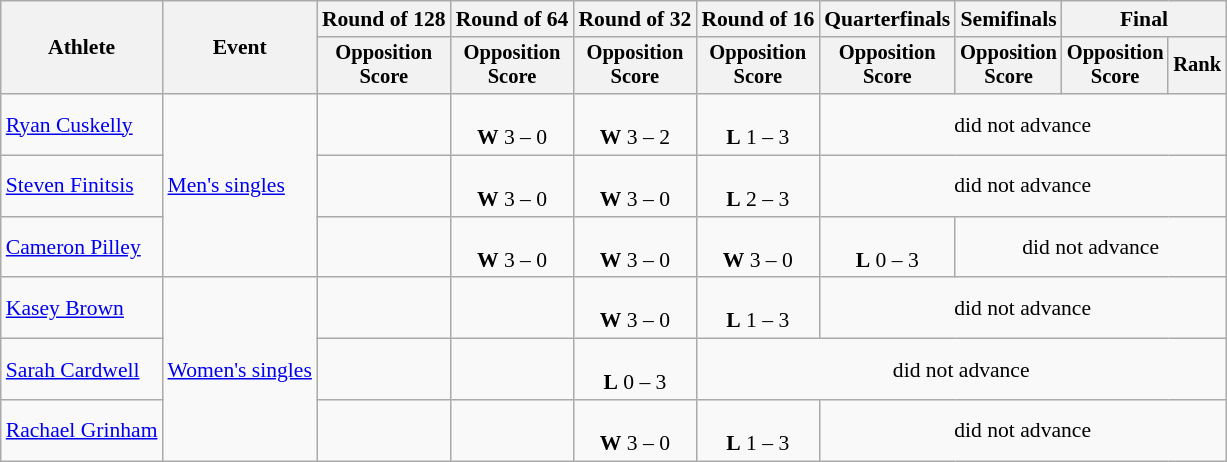<table class=wikitable style="font-size:90%">
<tr>
<th rowspan=2>Athlete</th>
<th rowspan=2>Event</th>
<th>Round of 128</th>
<th>Round of 64</th>
<th>Round of 32</th>
<th>Round of 16</th>
<th>Quarterfinals</th>
<th>Semifinals</th>
<th colspan=2>Final</th>
</tr>
<tr style="font-size:95%">
<th>Opposition<br>Score</th>
<th>Opposition<br>Score</th>
<th>Opposition<br>Score</th>
<th>Opposition<br>Score</th>
<th>Opposition<br>Score</th>
<th>Opposition<br>Score</th>
<th>Opposition<br>Score</th>
<th>Rank</th>
</tr>
<tr align=center>
<td align=left><a href='#'>Ryan Cuskelly</a></td>
<td align=left rowspan=3><a href='#'>Men's singles</a></td>
<td></td>
<td><br><strong>W</strong> 3 – 0</td>
<td><br><strong>W</strong> 3 – 2</td>
<td><br><strong>L</strong> 1 – 3</td>
<td colspan=4>did not advance</td>
</tr>
<tr align=center>
<td align=left><a href='#'>Steven Finitsis</a></td>
<td></td>
<td><br><strong>W</strong> 3 – 0</td>
<td><br><strong>W</strong> 3 – 0</td>
<td><br><strong>L</strong> 2 – 3</td>
<td colspan=4>did not advance</td>
</tr>
<tr align=center>
<td align=left><a href='#'>Cameron Pilley</a></td>
<td></td>
<td><br><strong>W</strong> 3 – 0</td>
<td><br><strong>W</strong> 3 – 0</td>
<td><br><strong>W</strong> 3 – 0</td>
<td><br><strong>L</strong> 0 – 3</td>
<td colspan=3>did not advance</td>
</tr>
<tr align=center>
<td align=left><a href='#'>Kasey Brown</a></td>
<td align=left rowspan=3><a href='#'>Women's singles</a></td>
<td></td>
<td></td>
<td><br><strong>W</strong> 3 – 0</td>
<td><br><strong>L</strong> 1 – 3</td>
<td colspan=4>did not advance</td>
</tr>
<tr align=center>
<td align=left><a href='#'>Sarah Cardwell</a></td>
<td></td>
<td></td>
<td><br><strong>L</strong> 0 – 3</td>
<td colspan=5>did not advance</td>
</tr>
<tr align=center>
<td align=left><a href='#'>Rachael Grinham</a></td>
<td></td>
<td></td>
<td><br><strong>W</strong> 3 – 0</td>
<td><br><strong>L</strong> 1 – 3</td>
<td colspan=4>did not advance</td>
</tr>
</table>
